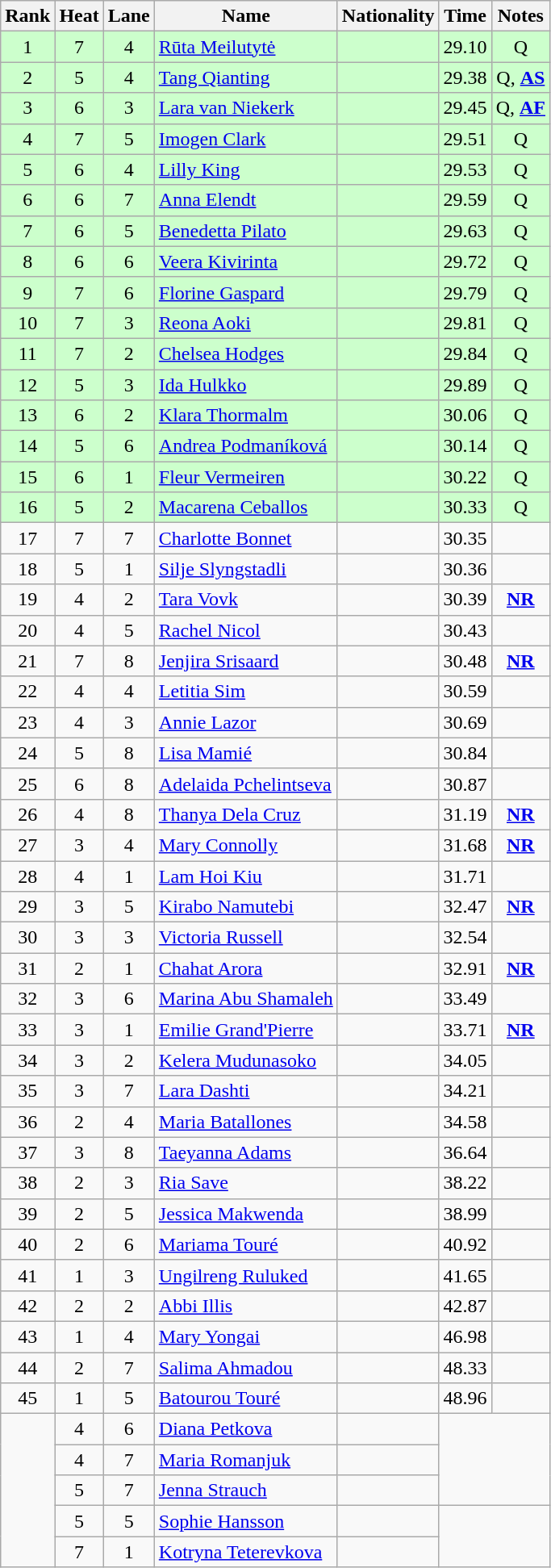<table class="wikitable sortable" style="text-align:center">
<tr>
<th>Rank</th>
<th>Heat</th>
<th>Lane</th>
<th>Name</th>
<th>Nationality</th>
<th>Time</th>
<th>Notes</th>
</tr>
<tr bgcolor=ccffcc>
<td>1</td>
<td>7</td>
<td>4</td>
<td align=left><a href='#'>Rūta Meilutytė</a></td>
<td align=left></td>
<td>29.10</td>
<td>Q</td>
</tr>
<tr bgcolor=ccffcc>
<td>2</td>
<td>5</td>
<td>4</td>
<td align=left><a href='#'>Tang Qianting</a></td>
<td align=left></td>
<td>29.38</td>
<td>Q, <strong><a href='#'>AS</a></strong></td>
</tr>
<tr bgcolor=ccffcc>
<td>3</td>
<td>6</td>
<td>3</td>
<td align=left><a href='#'>Lara van Niekerk</a></td>
<td align=left></td>
<td>29.45</td>
<td>Q, <strong><a href='#'>AF</a></strong></td>
</tr>
<tr bgcolor=ccffcc>
<td>4</td>
<td>7</td>
<td>5</td>
<td align=left><a href='#'>Imogen Clark</a></td>
<td align=left></td>
<td>29.51</td>
<td>Q</td>
</tr>
<tr bgcolor=ccffcc>
<td>5</td>
<td>6</td>
<td>4</td>
<td align=left><a href='#'>Lilly King</a></td>
<td align=left></td>
<td>29.53</td>
<td>Q</td>
</tr>
<tr bgcolor=ccffcc>
<td>6</td>
<td>6</td>
<td>7</td>
<td align=left><a href='#'>Anna Elendt</a></td>
<td align=left></td>
<td>29.59</td>
<td>Q</td>
</tr>
<tr bgcolor=ccffcc>
<td>7</td>
<td>6</td>
<td>5</td>
<td align=left><a href='#'>Benedetta Pilato</a></td>
<td align=left></td>
<td>29.63</td>
<td>Q</td>
</tr>
<tr bgcolor=ccffcc>
<td>8</td>
<td>6</td>
<td>6</td>
<td align=left><a href='#'>Veera Kivirinta</a></td>
<td align=left></td>
<td>29.72</td>
<td>Q</td>
</tr>
<tr bgcolor=ccffcc>
<td>9</td>
<td>7</td>
<td>6</td>
<td align=left><a href='#'>Florine Gaspard</a></td>
<td align=left></td>
<td>29.79</td>
<td>Q</td>
</tr>
<tr bgcolor=ccffcc>
<td>10</td>
<td>7</td>
<td>3</td>
<td align=left><a href='#'>Reona Aoki</a></td>
<td align=left></td>
<td>29.81</td>
<td>Q</td>
</tr>
<tr bgcolor=ccffcc>
<td>11</td>
<td>7</td>
<td>2</td>
<td align=left><a href='#'>Chelsea Hodges</a></td>
<td align=left></td>
<td>29.84</td>
<td>Q</td>
</tr>
<tr bgcolor=ccffcc>
<td>12</td>
<td>5</td>
<td>3</td>
<td align=left><a href='#'>Ida Hulkko</a></td>
<td align=left></td>
<td>29.89</td>
<td>Q</td>
</tr>
<tr bgcolor=ccffcc>
<td>13</td>
<td>6</td>
<td>2</td>
<td align=left><a href='#'>Klara Thormalm</a></td>
<td align=left></td>
<td>30.06</td>
<td>Q</td>
</tr>
<tr bgcolor=ccffcc>
<td>14</td>
<td>5</td>
<td>6</td>
<td align=left><a href='#'>Andrea Podmaníková</a></td>
<td align=left></td>
<td>30.14</td>
<td>Q</td>
</tr>
<tr bgcolor=ccffcc>
<td>15</td>
<td>6</td>
<td>1</td>
<td align=left><a href='#'>Fleur Vermeiren</a></td>
<td align=left></td>
<td>30.22</td>
<td>Q</td>
</tr>
<tr bgcolor=ccffcc>
<td>16</td>
<td>5</td>
<td>2</td>
<td align=left><a href='#'>Macarena Ceballos</a></td>
<td align=left></td>
<td>30.33</td>
<td>Q</td>
</tr>
<tr>
<td>17</td>
<td>7</td>
<td>7</td>
<td align=left><a href='#'>Charlotte Bonnet</a></td>
<td align=left></td>
<td>30.35</td>
<td></td>
</tr>
<tr>
<td>18</td>
<td>5</td>
<td>1</td>
<td align=left><a href='#'>Silje Slyngstadli</a></td>
<td align=left></td>
<td>30.36</td>
<td></td>
</tr>
<tr>
<td>19</td>
<td>4</td>
<td>2</td>
<td align=left><a href='#'>Tara Vovk</a></td>
<td align=left></td>
<td>30.39</td>
<td><strong><a href='#'>NR</a></strong></td>
</tr>
<tr>
<td>20</td>
<td>4</td>
<td>5</td>
<td align=left><a href='#'>Rachel Nicol</a></td>
<td align=left></td>
<td>30.43</td>
<td></td>
</tr>
<tr>
<td>21</td>
<td>7</td>
<td>8</td>
<td align=left><a href='#'>Jenjira Srisaard</a></td>
<td align=left></td>
<td>30.48</td>
<td><strong><a href='#'>NR</a></strong></td>
</tr>
<tr>
<td>22</td>
<td>4</td>
<td>4</td>
<td align=left><a href='#'>Letitia Sim</a></td>
<td align=left></td>
<td>30.59</td>
<td></td>
</tr>
<tr>
<td>23</td>
<td>4</td>
<td>3</td>
<td align=left><a href='#'>Annie Lazor</a></td>
<td align=left></td>
<td>30.69</td>
<td></td>
</tr>
<tr>
<td>24</td>
<td>5</td>
<td>8</td>
<td align=left><a href='#'>Lisa Mamié</a></td>
<td align=left></td>
<td>30.84</td>
<td></td>
</tr>
<tr>
<td>25</td>
<td>6</td>
<td>8</td>
<td align=left><a href='#'>Adelaida Pchelintseva</a></td>
<td align=left></td>
<td>30.87</td>
<td></td>
</tr>
<tr>
<td>26</td>
<td>4</td>
<td>8</td>
<td align=left><a href='#'>Thanya Dela Cruz</a></td>
<td align=left></td>
<td>31.19</td>
<td><strong><a href='#'>NR</a></strong></td>
</tr>
<tr>
<td>27</td>
<td>3</td>
<td>4</td>
<td align=left><a href='#'>Mary Connolly</a></td>
<td align=left></td>
<td>31.68</td>
<td><strong><a href='#'>NR</a></strong></td>
</tr>
<tr>
<td>28</td>
<td>4</td>
<td>1</td>
<td align=left><a href='#'>Lam Hoi Kiu</a></td>
<td align=left></td>
<td>31.71</td>
<td></td>
</tr>
<tr>
<td>29</td>
<td>3</td>
<td>5</td>
<td align=left><a href='#'>Kirabo Namutebi</a></td>
<td align=left></td>
<td>32.47</td>
<td><strong><a href='#'>NR</a></strong></td>
</tr>
<tr>
<td>30</td>
<td>3</td>
<td>3</td>
<td align=left><a href='#'>Victoria Russell</a></td>
<td align=left></td>
<td>32.54</td>
<td></td>
</tr>
<tr>
<td>31</td>
<td>2</td>
<td>1</td>
<td align=left><a href='#'>Chahat Arora</a></td>
<td align=left></td>
<td>32.91</td>
<td><strong><a href='#'>NR</a></strong></td>
</tr>
<tr>
<td>32</td>
<td>3</td>
<td>6</td>
<td align=left><a href='#'>Marina Abu Shamaleh</a></td>
<td align=left></td>
<td>33.49</td>
<td></td>
</tr>
<tr>
<td>33</td>
<td>3</td>
<td>1</td>
<td align=left><a href='#'>Emilie Grand'Pierre</a></td>
<td align=left></td>
<td>33.71</td>
<td><strong><a href='#'>NR</a></strong></td>
</tr>
<tr>
<td>34</td>
<td>3</td>
<td>2</td>
<td align=left><a href='#'>Kelera Mudunasoko</a></td>
<td align=left></td>
<td>34.05</td>
<td></td>
</tr>
<tr>
<td>35</td>
<td>3</td>
<td>7</td>
<td align=left><a href='#'>Lara Dashti</a></td>
<td align=left></td>
<td>34.21</td>
<td></td>
</tr>
<tr>
<td>36</td>
<td>2</td>
<td>4</td>
<td align=left><a href='#'>Maria Batallones</a></td>
<td align=left></td>
<td>34.58</td>
<td></td>
</tr>
<tr>
<td>37</td>
<td>3</td>
<td>8</td>
<td align=left><a href='#'>Taeyanna Adams</a></td>
<td align=left></td>
<td>36.64</td>
<td></td>
</tr>
<tr>
<td>38</td>
<td>2</td>
<td>3</td>
<td align=left><a href='#'>Ria Save</a></td>
<td align=left></td>
<td>38.22</td>
<td></td>
</tr>
<tr>
<td>39</td>
<td>2</td>
<td>5</td>
<td align=left><a href='#'>Jessica Makwenda</a></td>
<td align=left></td>
<td>38.99</td>
<td></td>
</tr>
<tr>
<td>40</td>
<td>2</td>
<td>6</td>
<td align=left><a href='#'>Mariama Touré</a></td>
<td align=left></td>
<td>40.92</td>
<td></td>
</tr>
<tr>
<td>41</td>
<td>1</td>
<td>3</td>
<td align=left><a href='#'>Ungilreng Ruluked</a></td>
<td align=left></td>
<td>41.65</td>
<td></td>
</tr>
<tr>
<td>42</td>
<td>2</td>
<td>2</td>
<td align=left><a href='#'>Abbi Illis</a></td>
<td align=left></td>
<td>42.87</td>
<td></td>
</tr>
<tr>
<td>43</td>
<td>1</td>
<td>4</td>
<td align=left><a href='#'>Mary Yongai</a></td>
<td align=left></td>
<td>46.98</td>
<td></td>
</tr>
<tr>
<td>44</td>
<td>2</td>
<td>7</td>
<td align=left><a href='#'>Salima Ahmadou</a></td>
<td align=left></td>
<td>48.33</td>
<td></td>
</tr>
<tr>
<td>45</td>
<td>1</td>
<td>5</td>
<td align=left><a href='#'>Batourou Touré</a></td>
<td align=left></td>
<td>48.96</td>
<td></td>
</tr>
<tr>
<td rowspan=5></td>
<td>4</td>
<td>6</td>
<td align=left><a href='#'>Diana Petkova</a></td>
<td align=left></td>
<td colspan=2 rowspan=3></td>
</tr>
<tr>
<td>4</td>
<td>7</td>
<td align=left><a href='#'>Maria Romanjuk</a></td>
<td align=left></td>
</tr>
<tr>
<td>5</td>
<td>7</td>
<td align=left><a href='#'>Jenna Strauch</a></td>
<td align=left></td>
</tr>
<tr>
<td>5</td>
<td>5</td>
<td align=left><a href='#'>Sophie Hansson</a></td>
<td align=left></td>
<td colspan=2 rowspan=2></td>
</tr>
<tr>
<td>7</td>
<td>1</td>
<td align=left><a href='#'>Kotryna Teterevkova</a></td>
<td align=left></td>
</tr>
</table>
